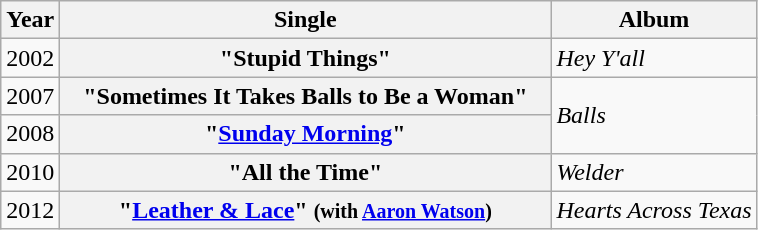<table class="wikitable plainrowheaders" style="text-align:center;">
<tr>
<th>Year</th>
<th style="width:20em;">Single</th>
<th>Album</th>
</tr>
<tr>
<td>2002</td>
<th scope="row">"Stupid Things"</th>
<td style="text-align:left;"><em>Hey Y'all</em></td>
</tr>
<tr>
<td>2007</td>
<th scope="row">"Sometimes It Takes Balls to Be a Woman"</th>
<td style="text-align:left;" rowspan="2"><em>Balls</em></td>
</tr>
<tr>
<td>2008</td>
<th scope="row">"<a href='#'>Sunday Morning</a>"</th>
</tr>
<tr>
<td>2010</td>
<th scope="row">"All the Time"</th>
<td style="text-align:left;"><em>Welder</em></td>
</tr>
<tr>
<td>2012</td>
<th scope="row">"<a href='#'>Leather & Lace</a>" <small>(with <a href='#'>Aaron Watson</a>)</small></th>
<td style="text-align:left;"><em>Hearts Across Texas</em></td>
</tr>
</table>
